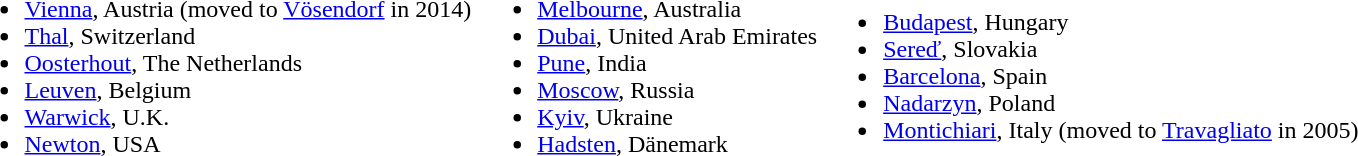<table>
<tr>
<td><br><ul><li><a href='#'>Vienna</a>, Austria (moved to <a href='#'>Vösendorf</a> in 2014)</li><li><a href='#'>Thal</a>, Switzerland</li><li><a href='#'>Oosterhout</a>, The Netherlands</li><li><a href='#'>Leuven</a>, Belgium</li><li><a href='#'>Warwick</a>, U.K.</li><li><a href='#'>Newton</a>, USA</li></ul></td>
<td><br><ul><li><a href='#'>Melbourne</a>, Australia</li><li><a href='#'>Dubai</a>, United Arab Emirates</li><li><a href='#'>Pune</a>, India</li><li><a href='#'>Moscow</a>, Russia</li><li><a href='#'>Kyiv</a>, Ukraine</li><li><a href='#'>Hadsten</a>, Dänemark</li></ul></td>
<td><br><ul><li><a href='#'>Budapest</a>, Hungary</li><li><a href='#'>Sereď</a>, Slovakia</li><li><a href='#'>Barcelona</a>, Spain</li><li><a href='#'>Nadarzyn</a>, Poland</li><li><a href='#'>Montichiari</a>, Italy (moved to <a href='#'>Travagliato</a> in  2005)</li></ul></td>
</tr>
</table>
